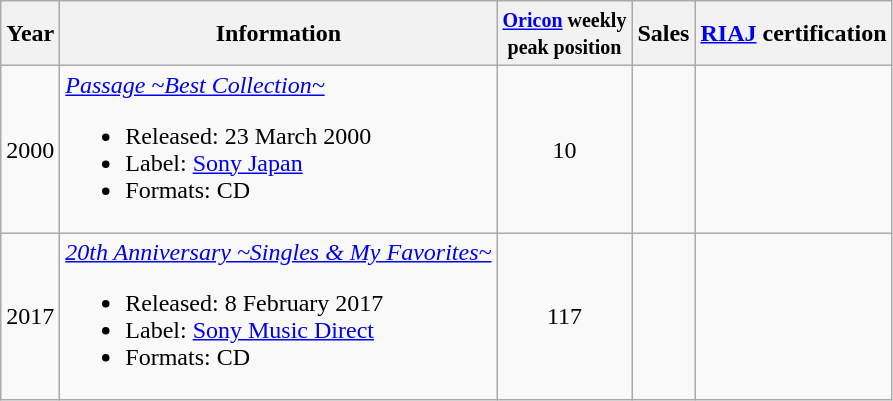<table class="wikitable">
<tr>
<th>Year</th>
<th>Information</th>
<th><small><a href='#'>Oricon</a> weekly<br>peak position</small></th>
<th>Sales<br></th>
<th><a href='#'>RIAJ</a> certification</th>
</tr>
<tr>
<td>2000</td>
<td><em><a href='#'>Passage ~Best Collection~</a></em><br><ul><li>Released: 23 March 2000</li><li>Label: <a href='#'>Sony Japan</a></li><li>Formats: CD</li></ul></td>
<td style="text-align:center;">10</td>
<td align="left"></td>
<td align="left"></td>
</tr>
<tr>
<td>2017</td>
<td><em><a href='#'>20th Anniversary ~Singles & My Favorites~</a></em><br><ul><li>Released: 8 February 2017</li><li>Label: <a href='#'>Sony Music Direct</a></li><li>Formats: CD</li></ul></td>
<td style="text-align:center;">117</td>
<td align="left"></td>
<td align="left"></td>
</tr>
</table>
